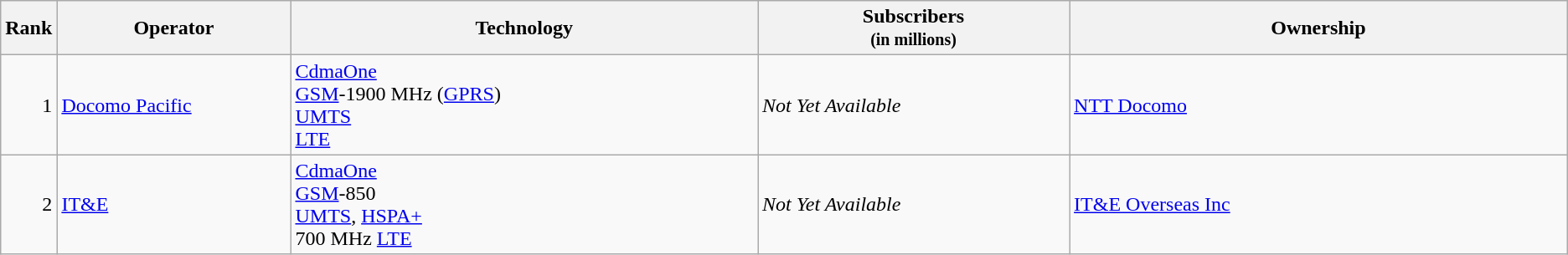<table class="wikitable">
<tr>
<th style="width:3%;">Rank</th>
<th style="width:15%;">Operator</th>
<th style="width:30%;">Technology</th>
<th style="width:20%;">Subscribers<br><small>(in millions)</small></th>
<th style="width:32%;">Ownership</th>
</tr>
<tr>
<td align=right>1</td>
<td><a href='#'>Docomo Pacific</a></td>
<td><a href='#'>CdmaOne</a><br><a href='#'>GSM</a>-1900 MHz (<a href='#'>GPRS</a>)<br><a href='#'>UMTS</a><br><a href='#'>LTE</a></td>
<td><em>Not Yet Available</em></td>
<td><a href='#'>NTT Docomo</a></td>
</tr>
<tr>
<td align=right>2</td>
<td><a href='#'>IT&E</a></td>
<td><a href='#'>CdmaOne</a><br> <a href='#'>GSM</a>-850<br> <a href='#'>UMTS</a>, <a href='#'>HSPA+</a><br>700 MHz <a href='#'>LTE</a></td>
<td><em>Not Yet Available</em></td>
<td><a href='#'>IT&E Overseas Inc</a></td>
</tr>
</table>
